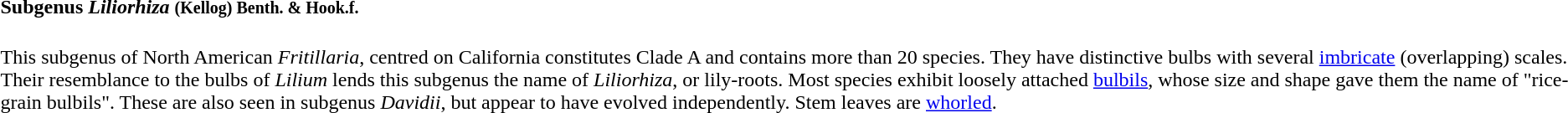<table>
<tr>
<td><br><h4>Subgenus <em>Liliorhiza</em> <small>(Kellog) Benth. & Hook.f.</small></h4>This subgenus of North American <em>Fritillaria</em>, centred on California constitutes Clade A and contains more than 20 species. They have distinctive bulbs with several <a href='#'>imbricate</a> (overlapping) scales. Their resemblance to the bulbs of <em>Lilium</em> lends this subgenus the name of <em>Liliorhiza</em>, or lily-roots. Most species exhibit loosely attached <a href='#'>bulbils</a>, whose size and shape gave them the name of "rice-grain bulbils". These are also seen in subgenus <em>Davidii</em>, but appear to have evolved independently. Stem leaves are <a href='#'>whorled</a>.</td>
</tr>
</table>
